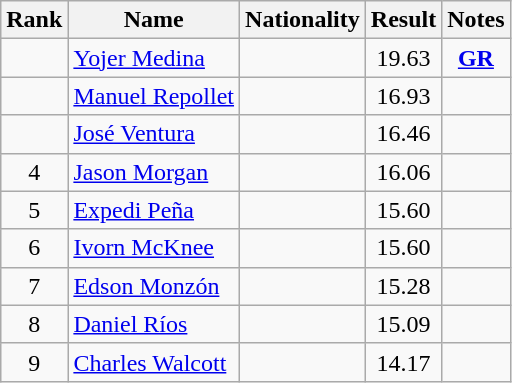<table class="wikitable sortable" style="text-align:center">
<tr>
<th>Rank</th>
<th>Name</th>
<th>Nationality</th>
<th>Result</th>
<th>Notes</th>
</tr>
<tr>
<td></td>
<td align=left><a href='#'>Yojer Medina</a></td>
<td align=left></td>
<td>19.63</td>
<td><strong><a href='#'>GR</a></strong></td>
</tr>
<tr>
<td></td>
<td align=left><a href='#'>Manuel Repollet</a></td>
<td align=left></td>
<td>16.93</td>
<td></td>
</tr>
<tr>
<td></td>
<td align=left><a href='#'>José Ventura</a></td>
<td align=left></td>
<td>16.46</td>
<td></td>
</tr>
<tr>
<td>4</td>
<td align=left><a href='#'>Jason Morgan</a></td>
<td align=left></td>
<td>16.06</td>
<td></td>
</tr>
<tr>
<td>5</td>
<td align=left><a href='#'>Expedi Peña</a></td>
<td align=left></td>
<td>15.60</td>
<td></td>
</tr>
<tr>
<td>6</td>
<td align=left><a href='#'>Ivorn McKnee</a></td>
<td align=left></td>
<td>15.60</td>
<td></td>
</tr>
<tr>
<td>7</td>
<td align=left><a href='#'>Edson Monzón</a></td>
<td align=left></td>
<td>15.28</td>
<td></td>
</tr>
<tr>
<td>8</td>
<td align=left><a href='#'>Daniel Ríos</a></td>
<td align=left></td>
<td>15.09</td>
<td></td>
</tr>
<tr>
<td>9</td>
<td align=left><a href='#'>Charles Walcott</a></td>
<td align=left></td>
<td>14.17</td>
<td></td>
</tr>
</table>
